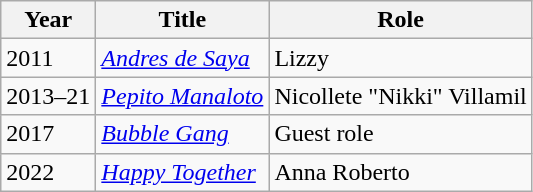<table class="wikitable">
<tr>
<th>Year</th>
<th>Title</th>
<th>Role</th>
</tr>
<tr>
<td>2011</td>
<td><em><a href='#'>Andres de Saya</a></em></td>
<td>Lizzy</td>
</tr>
<tr>
<td>2013–21</td>
<td><em><a href='#'>Pepito Manaloto</a></em></td>
<td>Nicollete "Nikki" Villamil</td>
</tr>
<tr>
<td>2017</td>
<td><em><a href='#'>Bubble Gang</a></em></td>
<td>Guest role</td>
</tr>
<tr>
<td>2022</td>
<td><em><a href='#'>Happy Together</a></em></td>
<td>Anna Roberto</td>
</tr>
</table>
